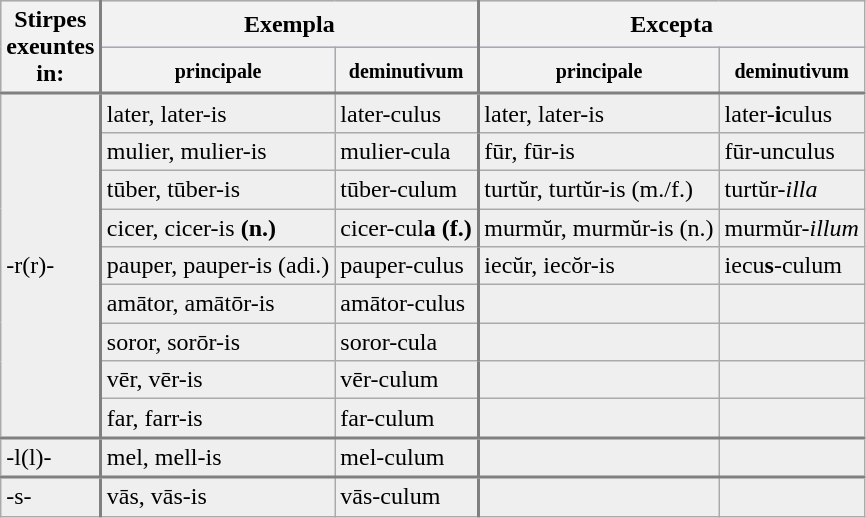<table class="wikitable">
<tr style="background:#ccccff;">
<th rowspan=2 style="border-right:2px solid grey;">Stirpes <br> exeuntes <br> in:</th>
<th colspan=2>Exempla</th>
<th colspan=2 style="border-left:2px solid grey;">Excepta</th>
</tr>
<tr style="background:#ccccff;">
<th><small>principale</small></th>
<th><small>deminutivum</small></th>
<th style="border-left:2px solid grey;"><small>principale</small></th>
<th><small>deminutivum</small></th>
</tr>
<tr style="background:#efefef; border-top:2px solid grey;">
<td rowspan=9 style="border-right:2px solid grey;">-r(r)-</td>
<td>later, later-is</td>
<td>later-culus</td>
<td style="border-left:2px solid grey;">later, later-is</td>
<td>later-<strong>i</strong>culus</td>
</tr>
<tr style="background:#efefef;">
<td>mulier, mulier-is</td>
<td>mulier-cula</td>
<td style="border-left:2px solid grey;">fūr, fūr-is</td>
<td>fūr-unculus</td>
</tr>
<tr style="background:#efefef;">
<td>tūber, tūber-is</td>
<td>tūber-culum</td>
<td style="border-left:2px solid grey;">turtŭr, turtŭr-is (m./f.)</td>
<td>turtŭr-<em>illa</em></td>
</tr>
<tr style="background:#efefef;">
<td>cicer, cicer-is <strong>(n.)</strong></td>
<td>cicer-cul<strong>a (f.)</strong></td>
<td style="border-left:2px solid grey;">murmŭr, murmŭr-is (n.)</td>
<td>murmŭr-<em>illum</em></td>
</tr>
<tr style="background:#efefef;">
<td>pauper, pauper-is (adi.)</td>
<td>pauper-culus</td>
<td style="border-left:2px solid grey;">iecŭr, iecŏr-is</td>
<td>iecu<strong>s</strong>-culum</td>
</tr>
<tr style="background:#efefef;">
<td>amātor, amātōr-is</td>
<td>amātor-culus</td>
<td style="border-left:2px solid grey;"></td>
<td></td>
</tr>
<tr style="background:#efefef;">
<td>soror, sorōr-is</td>
<td>soror-cula</td>
<td style="border-left:2px solid grey;"></td>
<td></td>
</tr>
<tr style="background:#efefef;">
<td>vēr, vēr-is</td>
<td>vēr-culum</td>
<td style="border-left:2px solid grey;"></td>
<td></td>
</tr>
<tr style="background:#efefef;">
<td>far, farr-is</td>
<td>far-culum</td>
<td style="border-left:2px solid grey;"></td>
<td></td>
</tr>
<tr style="background:#efefef; border-top:2px solid grey;">
<td rowspan=1 style="border-right:2px solid grey;">-l(l)-</td>
<td>mel, mell-is</td>
<td>mel-culum</td>
<td style="border-left:2px solid grey;"></td>
<td></td>
</tr>
<tr style="background:#efefef; border-top:2px solid grey;">
<td rowspan=1 style="border-right:2px solid grey;">-s-</td>
<td>vās, vās-is</td>
<td>vās-culum</td>
<td style="border-left:2px solid grey;"></td>
<td></td>
</tr>
</table>
